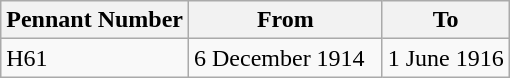<table class="wikitable" style="text-align:left">
<tr>
<th>Pennant Number</th>
<th>From</th>
<th>To</th>
</tr>
<tr>
<td>H61</td>
<td>6 December 1914  </td>
<td>1 June 1916</td>
</tr>
</table>
